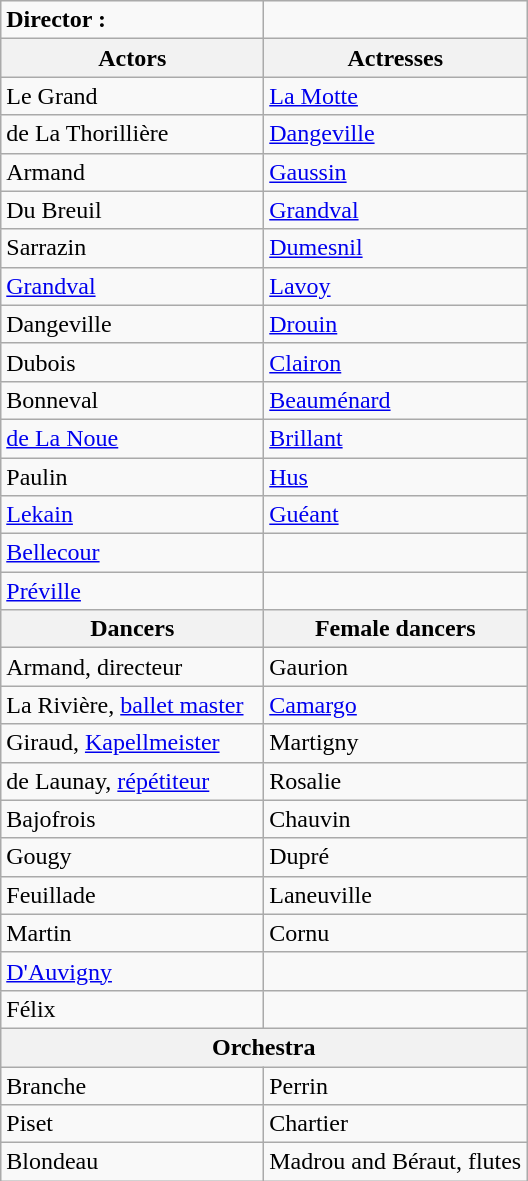<table class="wikitable centre">
<tr>
<td><strong>Director : </strong></td>
</tr>
<tr>
<th width="50%" align="center">Actors</th>
<th width="50%" align="center">Actresses</th>
</tr>
<tr>
<td>Le Grand</td>
<td><a href='#'> La Motte</a></td>
</tr>
<tr>
<td>de La Thorillière</td>
<td><a href='#'>Dangeville</a></td>
</tr>
<tr>
<td>Armand</td>
<td><a href='#'>Gaussin</a></td>
</tr>
<tr>
<td>Du Breuil</td>
<td><a href='#'>Grandval</a></td>
</tr>
<tr>
<td>Sarrazin</td>
<td><a href='#'>Dumesnil</a></td>
</tr>
<tr>
<td><a href='#'>Grandval</a></td>
<td><a href='#'>Lavoy</a></td>
</tr>
<tr>
<td>Dangeville</td>
<td><a href='#'> Drouin</a></td>
</tr>
<tr>
<td>Dubois</td>
<td><a href='#'>Clairon</a></td>
</tr>
<tr>
<td>Bonneval</td>
<td><a href='#'>Beauménard</a></td>
</tr>
<tr>
<td><a href='#'>de La Noue</a></td>
<td><a href='#'>Brillant</a></td>
</tr>
<tr>
<td>Paulin</td>
<td><a href='#'>Hus</a></td>
</tr>
<tr>
<td><a href='#'>Lekain</a></td>
<td><a href='#'> Guéant</a></td>
</tr>
<tr>
<td><a href='#'>Bellecour</a></td>
<td></td>
</tr>
<tr>
<td><a href='#'>Préville</a></td>
<td></td>
</tr>
<tr>
<th align="center">Dancers</th>
<th align="center">Female dancers</th>
</tr>
<tr>
<td>Armand, directeur</td>
<td>Gaurion</td>
</tr>
<tr>
<td>La Rivière, <a href='#'>ballet master</a></td>
<td><a href='#'>Camargo</a></td>
</tr>
<tr>
<td>Giraud, <a href='#'>Kapellmeister</a></td>
<td>Martigny</td>
</tr>
<tr>
<td>de Launay, <a href='#'>répétiteur</a></td>
<td>Rosalie</td>
</tr>
<tr>
<td>Bajofrois</td>
<td>Chauvin</td>
</tr>
<tr>
<td>Gougy</td>
<td>Dupré</td>
</tr>
<tr>
<td>Feuillade</td>
<td>Laneuville</td>
</tr>
<tr>
<td>Martin</td>
<td>Cornu</td>
</tr>
<tr>
<td><a href='#'>D'Auvigny</a></td>
<td></td>
</tr>
<tr>
<td>Félix</td>
<td></td>
</tr>
<tr>
<th colspan="2" align="center">Orchestra</th>
</tr>
<tr>
<td>Branche</td>
<td>Perrin</td>
</tr>
<tr>
<td>Piset</td>
<td>Chartier</td>
</tr>
<tr>
<td>Blondeau</td>
<td>Madrou and Béraut, flutes</td>
</tr>
</table>
